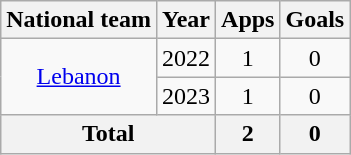<table class="wikitable" style="text-align:center">
<tr>
<th>National team</th>
<th>Year</th>
<th>Apps</th>
<th>Goals</th>
</tr>
<tr>
<td rowspan="2"><a href='#'>Lebanon</a></td>
<td>2022</td>
<td>1</td>
<td>0</td>
</tr>
<tr>
<td>2023</td>
<td>1</td>
<td>0</td>
</tr>
<tr>
<th colspan="2">Total</th>
<th>2</th>
<th>0</th>
</tr>
</table>
